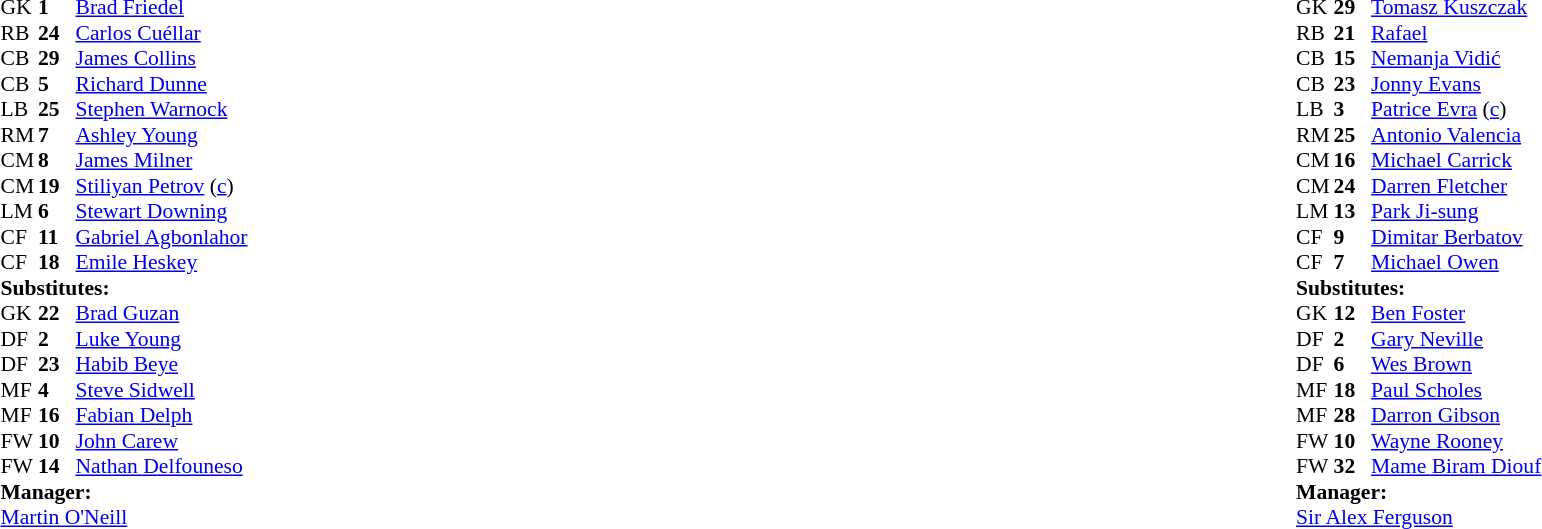<table width="100%">
<tr>
<td valign="top" width="50%"><br><table style="font-size: 90%" cellspacing="0" cellpadding="0">
<tr>
<th width=25></th>
<th width=25></th>
</tr>
<tr>
<td>GK</td>
<td><strong>1</strong></td>
<td> <a href='#'>Brad Friedel</a></td>
</tr>
<tr>
<td>RB</td>
<td><strong>24</strong></td>
<td> <a href='#'>Carlos Cuéllar</a></td>
<td></td>
<td></td>
</tr>
<tr>
<td>CB</td>
<td><strong>29</strong></td>
<td> <a href='#'>James Collins</a></td>
<td></td>
</tr>
<tr>
<td>CB</td>
<td><strong>5</strong></td>
<td> <a href='#'>Richard Dunne</a></td>
</tr>
<tr>
<td>LB</td>
<td><strong>25</strong></td>
<td> <a href='#'>Stephen Warnock</a></td>
</tr>
<tr>
<td>RM</td>
<td><strong>7</strong></td>
<td> <a href='#'>Ashley Young</a></td>
</tr>
<tr>
<td>CM</td>
<td><strong>8</strong></td>
<td> <a href='#'>James Milner</a></td>
</tr>
<tr>
<td>CM</td>
<td><strong>19</strong></td>
<td> <a href='#'>Stiliyan Petrov</a> (<a href='#'>c</a>)</td>
</tr>
<tr>
<td>LM</td>
<td><strong>6</strong></td>
<td> <a href='#'>Stewart Downing</a></td>
<td></td>
</tr>
<tr>
<td>CF</td>
<td><strong>11</strong></td>
<td> <a href='#'>Gabriel Agbonlahor</a></td>
</tr>
<tr>
<td>CF</td>
<td><strong>18</strong></td>
<td> <a href='#'>Emile Heskey</a></td>
</tr>
<tr>
<td colspan=3><strong>Substitutes:</strong></td>
</tr>
<tr>
<td>GK</td>
<td><strong>22</strong></td>
<td> <a href='#'>Brad Guzan</a></td>
</tr>
<tr>
<td>DF</td>
<td><strong>2</strong></td>
<td> <a href='#'>Luke Young</a></td>
</tr>
<tr>
<td>DF</td>
<td><strong>23</strong></td>
<td> <a href='#'>Habib Beye</a></td>
</tr>
<tr>
<td>MF</td>
<td><strong>4</strong></td>
<td> <a href='#'>Steve Sidwell</a></td>
</tr>
<tr>
<td>MF</td>
<td><strong>16</strong></td>
<td> <a href='#'>Fabian Delph</a></td>
</tr>
<tr>
<td>FW</td>
<td><strong>10</strong></td>
<td> <a href='#'>John Carew</a></td>
<td></td>
<td></td>
</tr>
<tr>
<td>FW</td>
<td><strong>14</strong></td>
<td> <a href='#'>Nathan Delfouneso</a></td>
</tr>
<tr>
<td colspan=3><strong>Manager:</strong></td>
</tr>
<tr>
<td colspan=4> <a href='#'>Martin O'Neill</a></td>
</tr>
</table>
</td>
<td valign="top"></td>
<td valign="top" width="50%"><br><table style="font-size: 90%" cellspacing="0" cellpadding="0" align=center>
<tr>
<th width=25></th>
<th width=25></th>
</tr>
<tr>
<td>GK</td>
<td><strong>29</strong></td>
<td> <a href='#'>Tomasz Kuszczak</a></td>
</tr>
<tr>
<td>RB</td>
<td><strong>21</strong></td>
<td> <a href='#'>Rafael</a></td>
<td></td>
<td></td>
</tr>
<tr>
<td>CB</td>
<td><strong>15</strong></td>
<td> <a href='#'>Nemanja Vidić</a></td>
<td></td>
</tr>
<tr>
<td>CB</td>
<td><strong>23</strong></td>
<td> <a href='#'>Jonny Evans</a></td>
</tr>
<tr>
<td>LB</td>
<td><strong>3</strong></td>
<td> <a href='#'>Patrice Evra</a> (<a href='#'>c</a>)</td>
<td></td>
</tr>
<tr>
<td>RM</td>
<td><strong>25</strong></td>
<td> <a href='#'>Antonio Valencia</a></td>
</tr>
<tr>
<td>CM</td>
<td><strong>16</strong></td>
<td> <a href='#'>Michael Carrick</a></td>
</tr>
<tr>
<td>CM</td>
<td><strong>24</strong></td>
<td> <a href='#'>Darren Fletcher</a></td>
</tr>
<tr>
<td>LM</td>
<td><strong>13</strong></td>
<td> <a href='#'>Park Ji-sung</a></td>
<td></td>
<td></td>
</tr>
<tr>
<td>CF</td>
<td><strong>9</strong></td>
<td> <a href='#'>Dimitar Berbatov</a></td>
</tr>
<tr>
<td>CF</td>
<td><strong>7</strong></td>
<td> <a href='#'>Michael Owen</a></td>
<td></td>
<td></td>
</tr>
<tr>
<td colspan=3><strong>Substitutes:</strong></td>
</tr>
<tr>
<td>GK</td>
<td><strong>12</strong></td>
<td> <a href='#'>Ben Foster</a></td>
</tr>
<tr>
<td>DF</td>
<td><strong>2</strong></td>
<td> <a href='#'>Gary Neville</a></td>
<td></td>
<td></td>
</tr>
<tr>
<td>DF</td>
<td><strong>6</strong></td>
<td> <a href='#'>Wes Brown</a></td>
</tr>
<tr>
<td>MF</td>
<td><strong>18</strong></td>
<td> <a href='#'>Paul Scholes</a></td>
</tr>
<tr>
<td>MF</td>
<td><strong>28</strong></td>
<td> <a href='#'>Darron Gibson</a></td>
<td></td>
<td></td>
</tr>
<tr>
<td>FW</td>
<td><strong>10</strong></td>
<td> <a href='#'>Wayne Rooney</a></td>
<td></td>
<td></td>
</tr>
<tr>
<td>FW</td>
<td><strong>32</strong></td>
<td> <a href='#'>Mame Biram Diouf</a></td>
</tr>
<tr>
<td colspan=3><strong>Manager:</strong></td>
</tr>
<tr>
<td colspan=4> <a href='#'>Sir Alex Ferguson</a></td>
</tr>
</table>
</td>
</tr>
</table>
